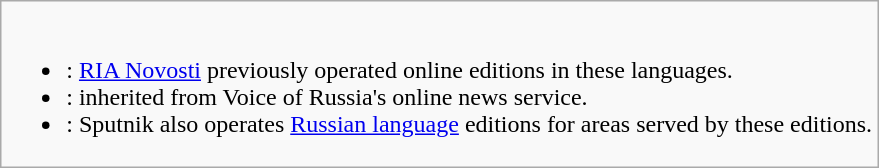<table class=wikitable>
<tr>
<td><strong></strong><br><ul><li>: <a href='#'>RIA Novosti</a> previously operated online editions in these languages.</li><li>: inherited from Voice of Russia's online news service.</li><li>: Sputnik also operates <a href='#'>Russian language</a> editions for areas served by these editions.</li></ul></td>
</tr>
</table>
